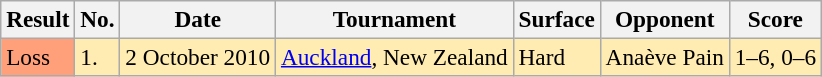<table class="sortable wikitable" style=font-size:97%>
<tr>
<th>Result</th>
<th>No.</th>
<th>Date</th>
<th>Tournament</th>
<th>Surface</th>
<th>Opponent</th>
<th class="unsortable">Score</th>
</tr>
<tr bgcolor=#ffecb2>
<td style="background:#ffa07a;">Loss</td>
<td>1.</td>
<td>2 October 2010</td>
<td><a href='#'>Auckland</a>, New Zealand</td>
<td>Hard</td>
<td> Anaève Pain</td>
<td>1–6, 0–6</td>
</tr>
</table>
